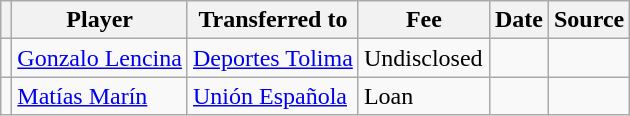<table class="wikitable plainrowheaders sortable">
<tr>
<th></th>
<th scope="col">Player</th>
<th>Transferred to</th>
<th style="width: 80px;">Fee</th>
<th scope="col">Date</th>
<th scope="col">Source</th>
</tr>
<tr>
<td align="center"></td>
<td> <a href='#'>Gonzalo Lencina</a></td>
<td> <a href='#'>Deportes Tolima</a></td>
<td>Undisclosed</td>
<td></td>
<td></td>
</tr>
<tr>
<td align="center"></td>
<td> <a href='#'>Matías Marín</a></td>
<td> <a href='#'>Unión Española</a></td>
<td>Loan</td>
<td></td>
<td></td>
</tr>
</table>
